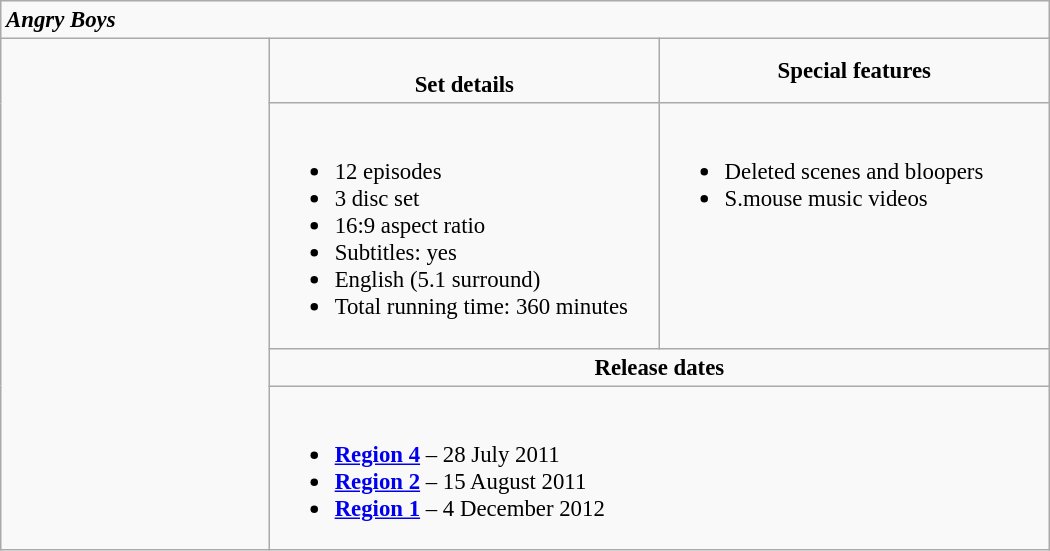<table class="wikitable" width="700" style="font-size: 95%;">
<tr>
<td colspan="3"><strong><em>Angry Boys</em></strong></td>
</tr>
<tr>
<td rowspan="7" align="center" width="170"></td>
<td width="250" align="center" colspan="1"><br><strong>Set details</strong></td>
<td width="250" align="center" colspan="1"><strong>Special features</strong></td>
</tr>
<tr valign="top">
<td colspan="1" align="left" width="250"><br><ul><li>12 episodes</li><li>3 disc set</li><li>16:9 aspect ratio</li><li>Subtitles: yes</li><li>English (5.1 surround)</li><li>Total running time: 360 minutes</li></ul></td>
<td colspan="1" align="left" width="250"><br><ul><li>Deleted scenes and bloopers</li><li>S.mouse music videos</li></ul></td>
</tr>
<tr>
<td colspan="3" align="center"><strong>Release dates</strong></td>
</tr>
<tr>
<td colspan="2"><br><ul><li><strong><a href='#'>Region 4</a></strong> – 28 July 2011</li><li><strong><a href='#'>Region 2</a></strong> – 15 August 2011</li><li><strong><a href='#'>Region 1</a></strong> – 4 December 2012</li></ul></td>
</tr>
</table>
